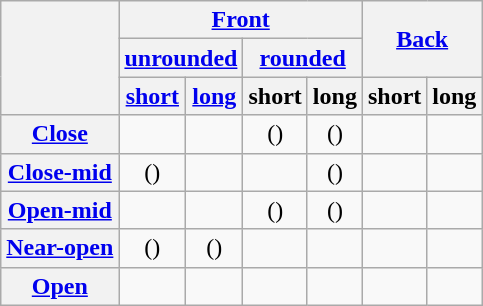<table class="wikitable" style="text-align: center;">
<tr>
<th rowspan="3"></th>
<th colspan="4"><a href='#'>Front</a></th>
<th colspan="2" rowspan="2"><a href='#'>Back</a></th>
</tr>
<tr class="small">
<th colspan="2"><a href='#'>unrounded</a></th>
<th colspan="2"><a href='#'>rounded</a></th>
</tr>
<tr class="small">
<th><a href='#'>short</a></th>
<th><a href='#'>long</a></th>
<th>short</th>
<th>long</th>
<th>short</th>
<th>long</th>
</tr>
<tr>
<th><a href='#'>Close</a></th>
<td></td>
<td></td>
<td>()</td>
<td>()</td>
<td></td>
<td></td>
</tr>
<tr>
<th><a href='#'>Close-mid</a></th>
<td>()</td>
<td></td>
<td></td>
<td>()</td>
<td></td>
<td></td>
</tr>
<tr>
<th><a href='#'>Open-mid</a></th>
<td></td>
<td></td>
<td>()</td>
<td>()</td>
<td></td>
<td></td>
</tr>
<tr>
<th><a href='#'>Near-open</a></th>
<td>()</td>
<td>()</td>
<td></td>
<td></td>
<td></td>
<td></td>
</tr>
<tr>
<th><a href='#'>Open</a></th>
<td></td>
<td></td>
<td></td>
<td></td>
<td></td>
<td></td>
</tr>
</table>
